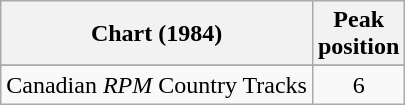<table class="wikitable sortable">
<tr>
<th align="left">Chart (1984)</th>
<th align="center">Peak<br>position</th>
</tr>
<tr>
</tr>
<tr>
<td align="left">Canadian <em>RPM</em> Country Tracks</td>
<td align="center">6</td>
</tr>
</table>
